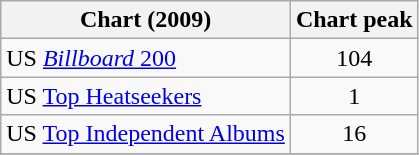<table class="wikitable">
<tr>
<th>Chart (2009)</th>
<th>Chart peak</th>
</tr>
<tr>
<td>US <a href='#'><em>Billboard</em> 200</a></td>
<td align="center">104</td>
</tr>
<tr>
<td>US <a href='#'>Top Heatseekers</a></td>
<td align="center">1</td>
</tr>
<tr>
<td>US <a href='#'>Top Independent Albums</a></td>
<td align="center">16</td>
</tr>
<tr>
</tr>
</table>
